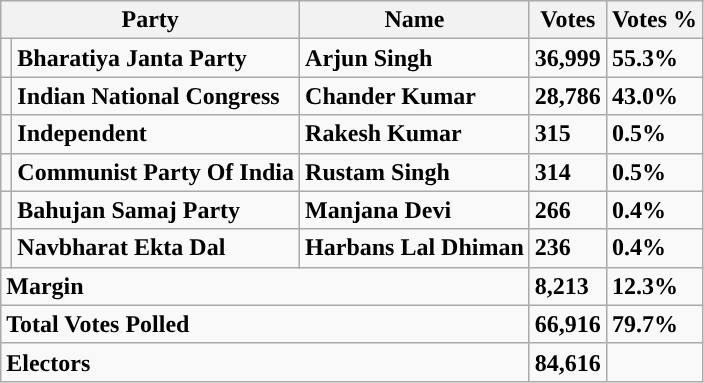<table class="wikitable sortable">
<tr>
<th colspan="2" rowspan="1"><strong>Party</strong></th>
<th colspan="1" rowspan="1"><strong>Name</strong></th>
<th colspan="1" rowspan="1"><strong>Votes</strong></th>
<th colspan="1" rowspan="1"><strong>Votes %</strong></th>
</tr>
<tr>
<td></td>
<td><strong>Bharatiya Janta Party</strong></td>
<td><strong>Arjun Singh</strong></td>
<td><strong>36,999</strong></td>
<td><strong>55.3%</strong></td>
</tr>
<tr>
<td></td>
<td><strong>Indian National Congress</strong></td>
<td><strong>Chander Kumar</strong></td>
<td><strong>28,786</strong></td>
<td><strong>43.0%</strong></td>
</tr>
<tr>
<td></td>
<td><strong>Independent</strong></td>
<td><strong>Rakesh Kumar</strong></td>
<td><strong>315</strong></td>
<td><strong>0.5%</strong></td>
</tr>
<tr>
<td></td>
<td><strong>Communist Party Of India</strong></td>
<td><strong>Rustam Singh</strong></td>
<td><strong>314</strong></td>
<td><strong>0.5%</strong></td>
</tr>
<tr>
<td></td>
<td><strong>Bahujan Samaj Party</strong></td>
<td><strong>Manjana Devi</strong></td>
<td><strong>266</strong></td>
<td><strong>0.4%</strong></td>
</tr>
<tr>
<td></td>
<td><strong>Navbharat Ekta Dal</strong></td>
<td><strong>Harbans Lal Dhiman</strong></td>
<td><strong>236</strong></td>
<td><strong>0.4%</strong></td>
</tr>
<tr>
<td colspan="3"><strong>Margin</strong></td>
<td><strong>8,213</strong></td>
<td><strong>12.3%</strong></td>
</tr>
<tr>
<td colspan="3"><strong>Total Votes Polled</strong></td>
<td><strong>66,916</strong></td>
<td><strong>79.7%</strong></td>
</tr>
<tr>
<td colspan="3"><strong>Electors</strong></td>
<td><strong>84,616</strong></td>
<td></td>
</tr>
</table>
